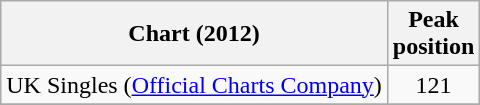<table class="wikitable plainrowheaders">
<tr>
<th scope="col">Chart (2012)</th>
<th scope="col">Peak<br>position</th>
</tr>
<tr>
<td>UK Singles (<a href='#'>Official Charts Company</a>)</td>
<td style="text-align:center;">121</td>
</tr>
<tr>
</tr>
</table>
